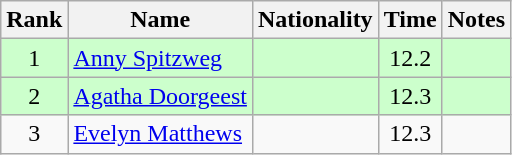<table class="wikitable sortable" style="text-align:center">
<tr>
<th>Rank</th>
<th>Name</th>
<th>Nationality</th>
<th>Time</th>
<th>Notes</th>
</tr>
<tr bgcolor=ccffcc>
<td>1</td>
<td align=left><a href='#'>Anny Spitzweg</a></td>
<td align=left></td>
<td>12.2</td>
<td></td>
</tr>
<tr bgcolor=ccffcc>
<td>2</td>
<td align=left><a href='#'>Agatha Doorgeest</a></td>
<td align=left></td>
<td>12.3</td>
<td></td>
</tr>
<tr>
<td>3</td>
<td align=left><a href='#'>Evelyn Matthews</a></td>
<td align=left></td>
<td>12.3</td>
<td></td>
</tr>
</table>
